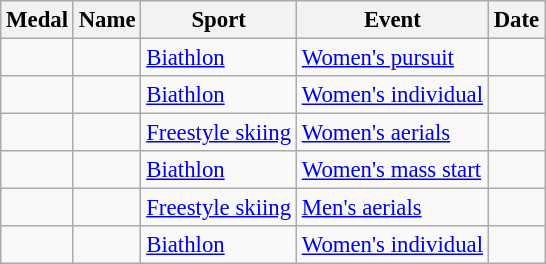<table class="wikitable sortable" style="font-size:95%">
<tr>
<th>Medal</th>
<th>Name</th>
<th>Sport</th>
<th>Event</th>
<th>Date</th>
</tr>
<tr>
<td></td>
<td></td>
<td><a href='#'>Biathlon</a></td>
<td><a href='#'>Women's pursuit</a></td>
<td></td>
</tr>
<tr>
<td></td>
<td></td>
<td><a href='#'>Biathlon</a></td>
<td><a href='#'>Women's individual</a></td>
<td></td>
</tr>
<tr>
<td></td>
<td></td>
<td><a href='#'>Freestyle skiing</a></td>
<td><a href='#'>Women's aerials</a></td>
<td></td>
</tr>
<tr>
<td></td>
<td></td>
<td><a href='#'>Biathlon</a></td>
<td><a href='#'>Women's mass start</a></td>
<td></td>
</tr>
<tr>
<td></td>
<td></td>
<td><a href='#'>Freestyle skiing</a></td>
<td><a href='#'>Men's aerials</a></td>
<td></td>
</tr>
<tr>
<td></td>
<td></td>
<td><a href='#'>Biathlon</a></td>
<td><a href='#'>Women's individual</a></td>
<td></td>
</tr>
</table>
